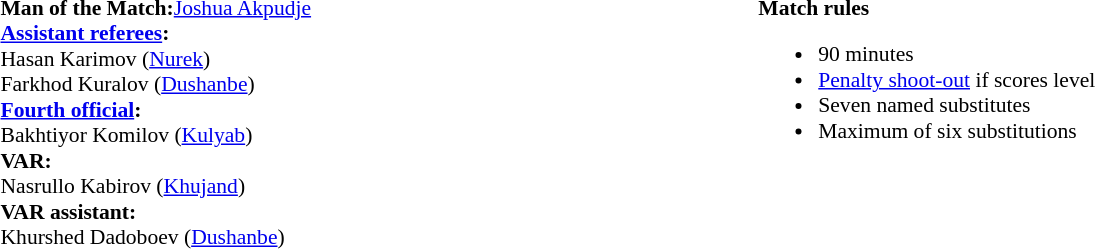<table style="width:100%;font-size:90%">
<tr>
<td style="width:40%;vertical-align:top"><br><strong>Man of the Match:</strong><a href='#'>Joshua Akpudje</a>
<br> 
<strong><a href='#'>Assistant referees</a>:</strong>
<br> Hasan Karimov (<a href='#'>Nurek</a>)
<br> Farkhod Kuralov (<a href='#'>Dushanbe</a>)
<br><strong><a href='#'>Fourth official</a>:</strong>
<br> Bakhtiyor Komilov (<a href='#'>Kulyab</a>)
<br><strong>VAR:</strong>
<br> Nasrullo Kabirov (<a href='#'>Khujand</a>)
<br><strong>VAR assistant:</strong>
<br> Khurshed Dadoboev (<a href='#'>Dushanbe</a>)</td>
<td style="width:60%;vertical-align:top"><br><strong>Match rules</strong><ul><li>90 minutes</li><li><a href='#'>Penalty shoot-out</a> if scores level</li><li>Seven named substitutes</li><li>Maximum of six substitutions</li></ul></td>
</tr>
</table>
